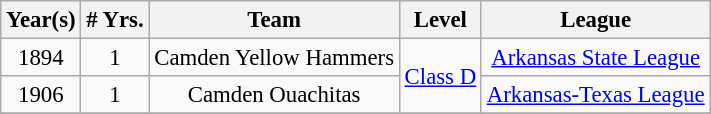<table class="wikitable" style="text-align:center; font-size: 95%;">
<tr>
<th>Year(s)</th>
<th># Yrs.</th>
<th>Team</th>
<th>Level</th>
<th>League</th>
</tr>
<tr>
<td>1894</td>
<td>1</td>
<td>Camden Yellow Hammers</td>
<td rowspan=2><a href='#'>Class D</a></td>
<td><a href='#'>Arkansas State League</a></td>
</tr>
<tr>
<td>1906</td>
<td>1</td>
<td>Camden Ouachitas</td>
<td><a href='#'>Arkansas-Texas League</a></td>
</tr>
<tr>
</tr>
</table>
